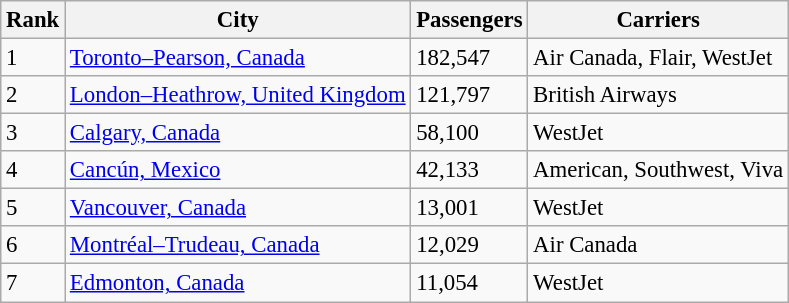<table class="wikitable sortable" style="font-size: 95%" width= align=>
<tr>
<th>Rank</th>
<th>City</th>
<th>Passengers</th>
<th>Carriers</th>
</tr>
<tr>
<td>1</td>
<td> <a href='#'>Toronto–Pearson, Canada</a></td>
<td>182,547</td>
<td>Air Canada, Flair, WestJet</td>
</tr>
<tr>
<td>2</td>
<td> <a href='#'>London–Heathrow, United Kingdom</a></td>
<td>121,797</td>
<td>British Airways</td>
</tr>
<tr>
<td>3</td>
<td> <a href='#'>Calgary, Canada</a></td>
<td>58,100</td>
<td>WestJet</td>
</tr>
<tr>
<td>4</td>
<td> <a href='#'>Cancún, Mexico</a></td>
<td>42,133</td>
<td>American, Southwest, Viva</td>
</tr>
<tr>
<td>5</td>
<td> <a href='#'>Vancouver, Canada</a></td>
<td>13,001</td>
<td>WestJet</td>
</tr>
<tr>
<td>6</td>
<td> <a href='#'>Montréal–Trudeau, Canada</a></td>
<td>12,029</td>
<td>Air Canada</td>
</tr>
<tr>
<td>7</td>
<td> <a href='#'>Edmonton, Canada</a></td>
<td>11,054</td>
<td>WestJet</td>
</tr>
</table>
